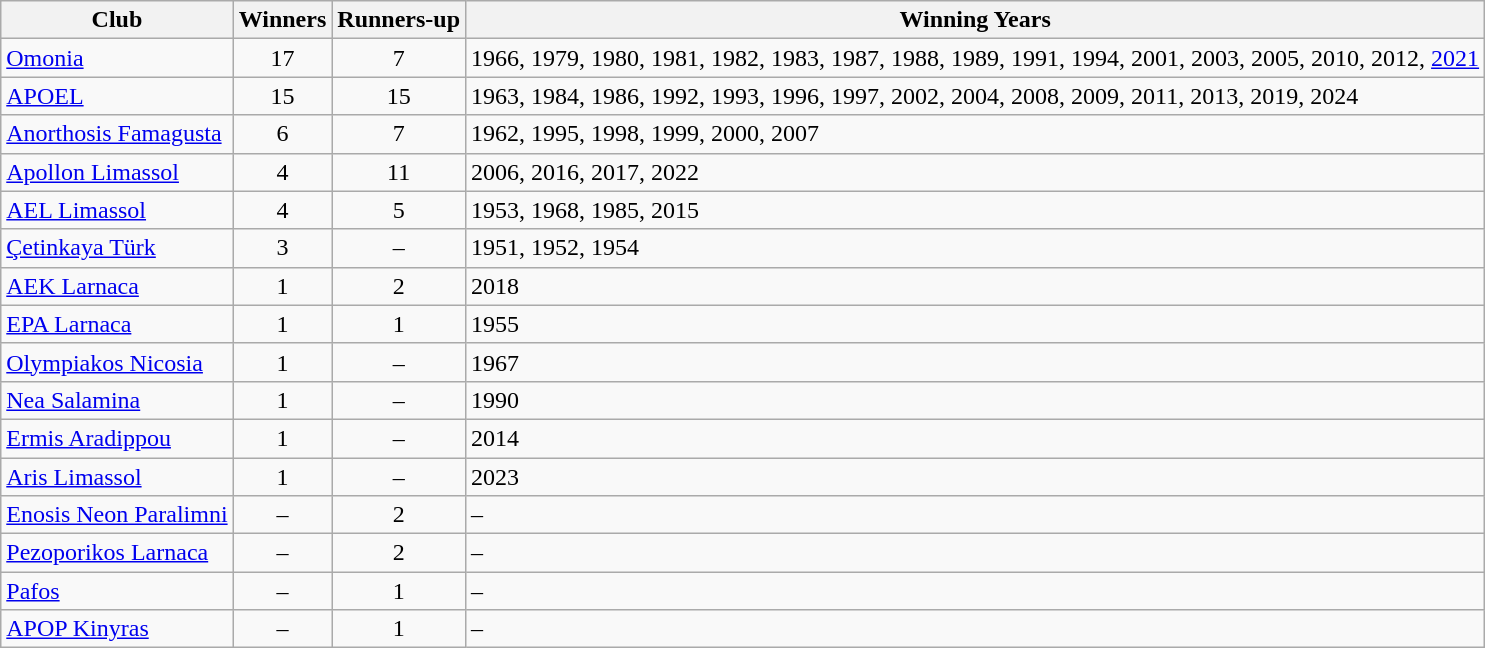<table class="wikitable sortable">
<tr>
<th>Club</th>
<th>Winners</th>
<th>Runners-up</th>
<th>Winning Years</th>
</tr>
<tr>
<td><a href='#'>Omonia</a></td>
<td align=center>17</td>
<td align=center>7</td>
<td>1966, 1979, 1980, 1981, 1982, 1983, 1987, 1988, 1989, 1991, 1994, 2001, 2003, 2005, 2010, 2012, <a href='#'>2021</a></td>
</tr>
<tr>
<td><a href='#'>APOEL</a></td>
<td align=center>15</td>
<td align=center>15</td>
<td>1963, 1984, 1986, 1992, 1993, 1996, 1997, 2002, 2004, 2008, 2009, 2011, 2013, 2019, 2024</td>
</tr>
<tr>
<td><a href='#'>Anorthosis Famagusta</a></td>
<td align=center>6</td>
<td align=center>7</td>
<td>1962, 1995, 1998, 1999, 2000, 2007</td>
</tr>
<tr>
<td><a href='#'>Apollon Limassol</a></td>
<td align="center">4</td>
<td align="center">11</td>
<td>2006, 2016, 2017, 2022</td>
</tr>
<tr>
<td><a href='#'>AEL Limassol</a></td>
<td align=center>4</td>
<td align=center>5</td>
<td>1953, 1968, 1985, 2015</td>
</tr>
<tr>
<td><a href='#'>Çetinkaya Türk</a></td>
<td align=center>3</td>
<td align=center>–</td>
<td>1951, 1952, 1954</td>
</tr>
<tr>
<td><a href='#'>AEK Larnaca</a></td>
<td align=center>1</td>
<td align=center>2</td>
<td>2018</td>
</tr>
<tr>
<td><a href='#'>EPA Larnaca</a></td>
<td align=center>1</td>
<td align=center>1</td>
<td>1955</td>
</tr>
<tr>
<td><a href='#'>Olympiakos Nicosia</a></td>
<td align=center>1</td>
<td align=center>–</td>
<td>1967</td>
</tr>
<tr>
<td><a href='#'>Nea Salamina</a></td>
<td align=center>1</td>
<td align=center>–</td>
<td>1990</td>
</tr>
<tr>
<td><a href='#'>Ermis Aradippou</a></td>
<td align=center>1</td>
<td align=center>–</td>
<td>2014</td>
</tr>
<tr>
<td><a href='#'>Aris Limassol</a></td>
<td align=center>1</td>
<td align=center>–</td>
<td>2023</td>
</tr>
<tr>
<td><a href='#'>Enosis Neon Paralimni</a></td>
<td align=center>–</td>
<td align=center>2</td>
<td>–</td>
</tr>
<tr>
<td><a href='#'>Pezoporikos Larnaca</a></td>
<td align=center>–</td>
<td align=center>2</td>
<td>–</td>
</tr>
<tr>
<td><a href='#'>Pafos</a></td>
<td align=center>–</td>
<td align=center>1</td>
<td>–</td>
</tr>
<tr>
<td><a href='#'>APOP Kinyras</a></td>
<td align=center>–</td>
<td align=center>1</td>
<td>–</td>
</tr>
</table>
